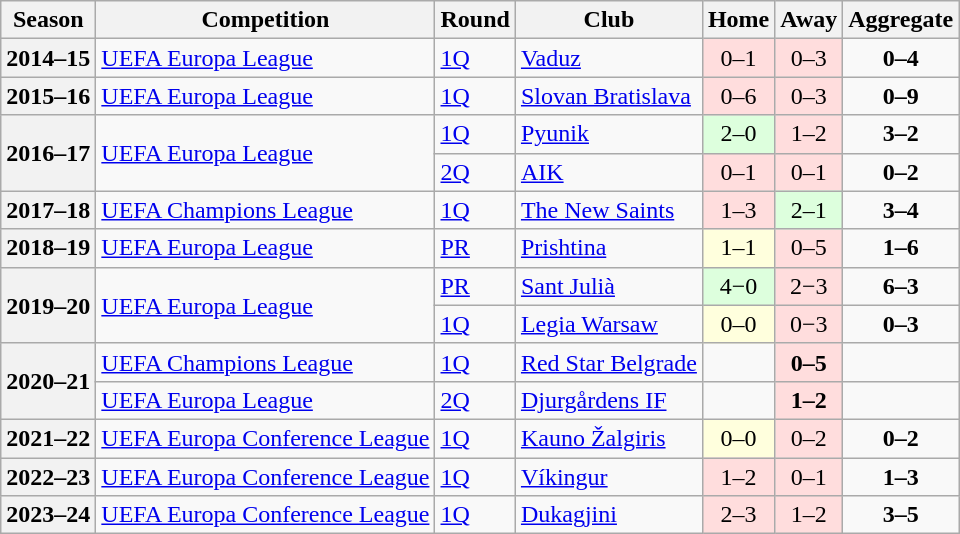<table class="wikitable plainrowheaders">
<tr>
<th scope=col>Season</th>
<th scope=col>Competition</th>
<th scope=col>Round</th>
<th scope=col>Club</th>
<th scope=col>Home</th>
<th scope=col>Away</th>
<th scope=col>Aggregate</th>
</tr>
<tr>
<th scope=row>2014–15</th>
<td><a href='#'>UEFA Europa League</a></td>
<td><a href='#'>1Q</a></td>
<td> <a href='#'>Vaduz</a></td>
<td bgcolor="#ffdddd" style="text-align:center;">0–1</td>
<td bgcolor="#ffdddd" style="text-align:center;">0–3</td>
<td style="text-align:center;"><strong>0–4</strong></td>
</tr>
<tr>
<th scope=row>2015–16</th>
<td><a href='#'>UEFA Europa League</a></td>
<td><a href='#'>1Q</a></td>
<td> <a href='#'>Slovan Bratislava</a></td>
<td bgcolor="#ffdddd" style="text-align:center;">0–6</td>
<td bgcolor="#ffdddd" style="text-align:center;">0–3</td>
<td style="text-align:center;"><strong>0–9</strong></td>
</tr>
<tr>
<th scope=row rowspan=2>2016–17</th>
<td rowspan=2><a href='#'>UEFA Europa League</a></td>
<td><a href='#'>1Q</a></td>
<td> <a href='#'>Pyunik</a></td>
<td bgcolor="#ddffdd" style="text-align:center;">2–0</td>
<td bgcolor="#ffdddd" style="text-align:center;">1–2</td>
<td style="text-align:center;"><strong>3–2</strong></td>
</tr>
<tr>
<td><a href='#'>2Q</a></td>
<td> <a href='#'>AIK</a></td>
<td bgcolor="#ffdddd" style="text-align:center;">0–1</td>
<td bgcolor="#ffdddd" style="text-align:center;">0–1</td>
<td style="text-align:center;"><strong>0–2</strong></td>
</tr>
<tr>
<th scope=row>2017–18</th>
<td><a href='#'>UEFA Champions League</a></td>
<td><a href='#'>1Q</a></td>
<td> <a href='#'>The New Saints</a></td>
<td bgcolor="#ffdddd" style="text-align:center;">1–3</td>
<td bgcolor="#ddffdd" style="text-align:center;">2–1</td>
<td style="text-align:center;"><strong>3–4</strong></td>
</tr>
<tr>
<th scope=row>2018–19</th>
<td><a href='#'>UEFA Europa League</a></td>
<td><a href='#'>PR</a></td>
<td> <a href='#'>Prishtina</a></td>
<td bgcolor="#FFFFDD" style="text-align:center;">1–1</td>
<td bgcolor="#ffdddd" style="text-align:center;">0–5</td>
<td style="text-align:center;"><strong>1–6</strong></td>
</tr>
<tr>
<th scope=row rowspan=2>2019–20</th>
<td rowspan=2><a href='#'>UEFA Europa League</a></td>
<td><a href='#'>PR</a></td>
<td> <a href='#'>Sant Julià</a></td>
<td bgcolor="#ddffdd" style="text-align:center;">4−0</td>
<td bgcolor="#ffdddd" style="text-align:center;">2−3</td>
<td style="text-align:center;"><strong>6–3</strong></td>
</tr>
<tr>
<td><a href='#'>1Q</a></td>
<td> <a href='#'>Legia Warsaw</a></td>
<td bgcolor="#FFFFDD" style="text-align:center;">0–0</td>
<td bgcolor="#ffdddd" style="text-align:center;">0−3</td>
<td style="text-align:center;"><strong>0–3</strong></td>
</tr>
<tr>
<th scope=row rowspan=2>2020–21</th>
<td><a href='#'>UEFA Champions League</a></td>
<td><a href='#'>1Q</a></td>
<td> <a href='#'>Red Star Belgrade</a></td>
<td></td>
<td bgcolor="#ffdddd" style="text-align:center;"><strong>0–5</strong></td>
<td></td>
</tr>
<tr>
<td><a href='#'>UEFA Europa League</a></td>
<td><a href='#'>2Q</a></td>
<td> <a href='#'>Djurgårdens IF</a></td>
<td></td>
<td bgcolor="#ffdddd" style="text-align:center;"><strong>1–2</strong></td>
<td></td>
</tr>
<tr>
<th scope=row>2021–22</th>
<td><a href='#'>UEFA Europa Conference League</a></td>
<td><a href='#'>1Q</a></td>
<td> <a href='#'>Kauno Žalgiris</a></td>
<td bgcolor="#FFFFDD" style="text-align:center;">0–0</td>
<td bgcolor="#ffdddd" style="text-align:center;">0–2</td>
<td style="text-align:center;"><strong>0–2</strong></td>
</tr>
<tr>
<th scope=row>2022–23</th>
<td><a href='#'>UEFA Europa Conference League</a></td>
<td><a href='#'>1Q</a></td>
<td> <a href='#'>Víkingur</a></td>
<td bgcolor="#ffdddd" style="text-align:center;">1–2</td>
<td bgcolor="#ffdddd" style="text-align:center;">0–1</td>
<td style="text-align:center;"><strong>1–3</strong></td>
</tr>
<tr>
<th scope=row>2023–24</th>
<td><a href='#'>UEFA Europa Conference League</a></td>
<td><a href='#'>1Q</a></td>
<td> <a href='#'>Dukagjini</a></td>
<td bgcolor="#ffdddd" style="text-align:center;">2–3</td>
<td bgcolor="#ffdddd" style="text-align:center;">1–2</td>
<td style="text-align:center;"><strong>3–5</strong></td>
</tr>
</table>
